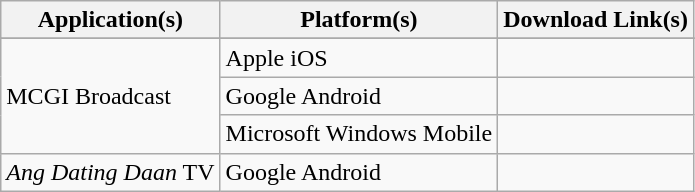<table class="wikitable float center" style="=width:300px;">
<tr>
<th>Application(s)</th>
<th>Platform(s)</th>
<th>Download Link(s)</th>
</tr>
<tr>
</tr>
<tr style="font-size:100%">
<td rowspan="3">MCGI Broadcast</td>
<td>Apple iOS</td>
<td></td>
</tr>
<tr style="font-size:100%">
<td>Google Android</td>
<td></td>
</tr>
<tr style="font-size:100%">
<td>Microsoft Windows Mobile</td>
<td></td>
</tr>
<tr style="font-size:100%">
<td><em>Ang Dating Daan</em> TV</td>
<td>Google Android</td>
<td></td>
</tr>
</table>
